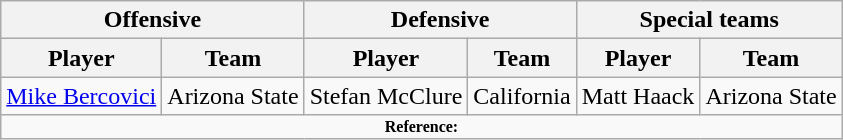<table class="wikitable">
<tr>
<th colspan="2">Offensive</th>
<th colspan="2">Defensive</th>
<th colspan="2">Special teams</th>
</tr>
<tr>
<th>Player</th>
<th>Team</th>
<th>Player</th>
<th>Team</th>
<th>Player</th>
<th>Team</th>
</tr>
<tr>
<td><a href='#'>Mike Bercovici</a></td>
<td>Arizona State</td>
<td>Stefan McClure</td>
<td>California</td>
<td>Matt Haack</td>
<td>Arizona State</td>
</tr>
<tr>
<td colspan="12"  style="font-size:8pt; text-align:center;"><strong>Reference:</strong></td>
</tr>
</table>
